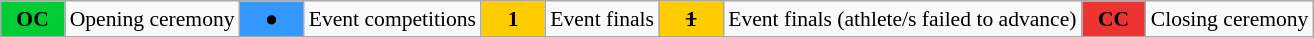<table class="wikitable" style="margin:0.5em auto; font-size:90%; position:relative">
<tr>
<td style="width:2.5em; background:#00cc33; text-align:center"><strong>OC</strong></td>
<td>Opening ceremony</td>
<td style="width:2.5em; background:#3399ff; text-align:center">●</td>
<td>Event competitions</td>
<td style="width:2.5em; background:#ffcc00; text-align:center"><strong>1</strong></td>
<td>Event finals</td>
<td style="width:2.5em; background:#ffcc00; text-align:center"><strong><s>1</s></strong></td>
<td>Event finals (athlete/s failed to advance)</td>
<td style="width:2.5em; background:#ee3333; text-align:center"><strong>CC</strong></td>
<td>Closing ceremony</td>
</tr>
</table>
